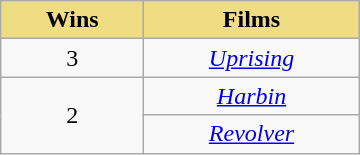<table class="wikitable plainrowheaders" style="width:15em; text-align:center;">
<tr>
<th style="background:#EEDD82;" ! align="center">Wins</th>
<th style="background:#EEDD82;" ! align="center">Films</th>
</tr>
<tr>
<td>3</td>
<td><em><a href='#'>Uprising</a></em></td>
</tr>
<tr>
<td rowspan="2">2</td>
<td><em><a href='#'>Harbin</a></em></td>
</tr>
<tr>
<td><em><a href='#'>Revolver</a></em></td>
</tr>
</table>
